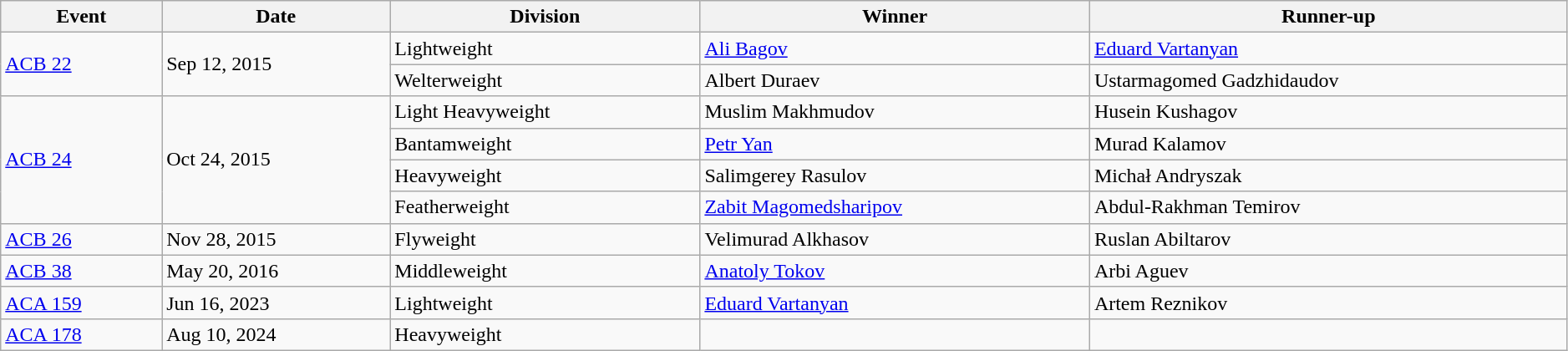<table class="wikitable" style="width:99%;">
<tr>
<th>Event</th>
<th>Date</th>
<th>Division</th>
<th>Winner</th>
<th>Runner-up</th>
</tr>
<tr>
<td rowspan=2><a href='#'>ACB 22</a></td>
<td rowspan=2>Sep 12, 2015</td>
<td>Lightweight</td>
<td> <a href='#'>Ali Bagov</a></td>
<td> <a href='#'>Eduard Vartanyan</a></td>
</tr>
<tr>
<td>Welterweight</td>
<td> Albert Duraev</td>
<td> Ustarmagomed Gadzhidaudov</td>
</tr>
<tr>
<td rowspan=4><a href='#'>ACB 24</a></td>
<td rowspan=4>Oct 24, 2015</td>
<td>Light Heavyweight</td>
<td> Muslim Makhmudov</td>
<td> Husein Kushagov</td>
</tr>
<tr>
<td>Bantamweight</td>
<td> <a href='#'>Petr Yan</a></td>
<td> Murad Kalamov</td>
</tr>
<tr>
<td>Heavyweight</td>
<td> Salimgerey Rasulov</td>
<td> Michał Andryszak</td>
</tr>
<tr>
<td>Featherweight</td>
<td> <a href='#'>Zabit Magomedsharipov</a></td>
<td> Abdul-Rakhman Temirov</td>
</tr>
<tr>
<td><a href='#'>ACB 26</a></td>
<td>Nov 28, 2015</td>
<td>Flyweight</td>
<td> Velimurad Alkhasov</td>
<td> Ruslan Abiltarov</td>
</tr>
<tr>
<td><a href='#'>ACB 38</a></td>
<td>May 20, 2016</td>
<td>Middleweight</td>
<td> <a href='#'>Anatoly Tokov</a></td>
<td> Arbi Aguev</td>
</tr>
<tr>
<td><a href='#'>ACA 159</a></td>
<td>Jun 16, 2023</td>
<td>Lightweight</td>
<td> <a href='#'>Eduard Vartanyan</a></td>
<td> Artem Reznikov</td>
</tr>
<tr>
<td><a href='#'>ACA 178</a></td>
<td>Aug 10, 2024</td>
<td>Heavyweight</td>
<td></td>
<td></td>
</tr>
</table>
